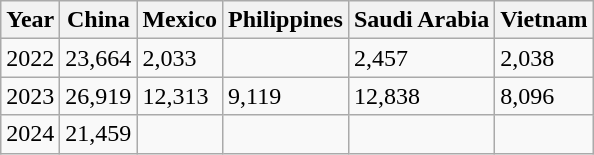<table class="wikitable" style="text align:left">
<tr>
<th>Year</th>
<th>China</th>
<th>Mexico</th>
<th>Philippines</th>
<th>Saudi Arabia</th>
<th>Vietnam</th>
</tr>
<tr>
<td>2022</td>
<td>23,664</td>
<td>2,033</td>
<td></td>
<td>2,457</td>
<td>2,038</td>
</tr>
<tr>
<td>2023</td>
<td>26,919</td>
<td>12,313</td>
<td>9,119</td>
<td>12,838</td>
<td>8,096</td>
</tr>
<tr>
<td>2024</td>
<td>21,459</td>
<td></td>
<td></td>
<td></td>
<td></td>
</tr>
</table>
